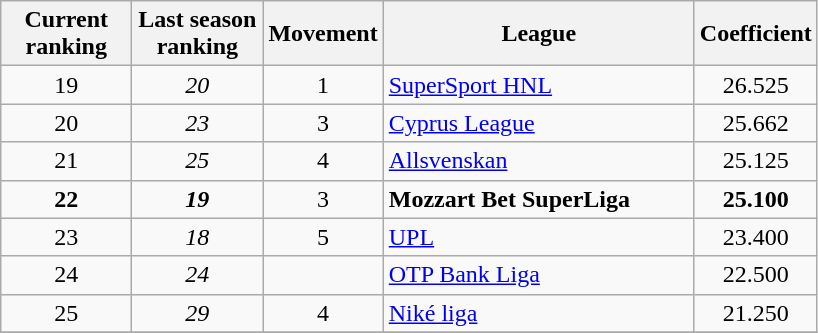<table class="wikitable" style="text-align:center;">
<tr>
<th width= 80>Current<br>ranking</th>
<th width= 80>Last season<br>ranking</th>
<th width= 60>Movement</th>
<th width=200>League</th>
<th width= 60>Coefficient</th>
</tr>
<tr>
<td>19</td>
<td><em>20</em></td>
<td> 1</td>
<td align=left> <a href='#'>SuperSport HNL</a></td>
<td>26.525</td>
</tr>
<tr>
<td>20</td>
<td><em>23</em></td>
<td> 3</td>
<td align=left> <a href='#'>Cyprus League</a></td>
<td>25.662</td>
</tr>
<tr>
<td>21</td>
<td><em>25</em></td>
<td> 4</td>
<td align=left> <a href='#'>Allsvenskan</a></td>
<td>25.125</td>
</tr>
<tr>
<td><strong>22</strong></td>
<td><strong><em>19</em></strong></td>
<td> 3</td>
<td align=left> <strong>Mozzart Bet SuperLiga</strong></td>
<td><strong>25.100</strong></td>
</tr>
<tr>
<td>23</td>
<td><em>18</em></td>
<td> 5</td>
<td align=left> <a href='#'>UPL</a></td>
<td>23.400</td>
</tr>
<tr>
<td>24</td>
<td><em>24</em></td>
<td></td>
<td align=left> <a href='#'>OTP Bank Liga</a></td>
<td>22.500</td>
</tr>
<tr>
<td>25</td>
<td><em>29</em></td>
<td> 4</td>
<td align=left> <a href='#'>Niké liga</a></td>
<td>21.250</td>
</tr>
<tr>
</tr>
</table>
